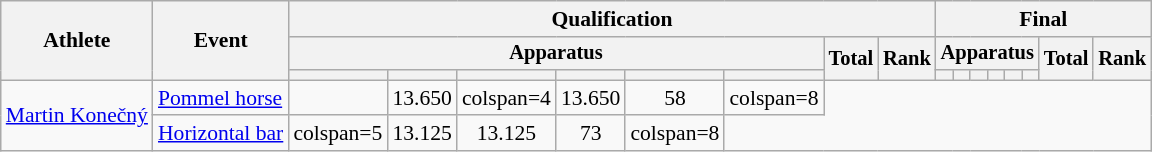<table class="wikitable" style="font-size:90%">
<tr>
<th rowspan=3>Athlete</th>
<th rowspan=3>Event</th>
<th colspan =8>Qualification</th>
<th colspan =8>Final</th>
</tr>
<tr style="font-size:95%">
<th colspan=6>Apparatus</th>
<th rowspan=2>Total</th>
<th rowspan=2>Rank</th>
<th colspan=6>Apparatus</th>
<th rowspan=2>Total</th>
<th rowspan=2>Rank</th>
</tr>
<tr style="font-size:95%">
<th></th>
<th></th>
<th></th>
<th></th>
<th></th>
<th></th>
<th></th>
<th></th>
<th></th>
<th></th>
<th></th>
<th></th>
</tr>
<tr align=center>
<td align=left rowspan=2><a href='#'>Martin Konečný</a></td>
<td align=left><a href='#'>Pommel horse</a></td>
<td></td>
<td>13.650</td>
<td>colspan=4 </td>
<td>13.650</td>
<td>58</td>
<td>colspan=8 </td>
</tr>
<tr align=center>
<td align=left><a href='#'>Horizontal bar</a></td>
<td>colspan=5 </td>
<td>13.125</td>
<td>13.125</td>
<td>73</td>
<td>colspan=8 </td>
</tr>
</table>
